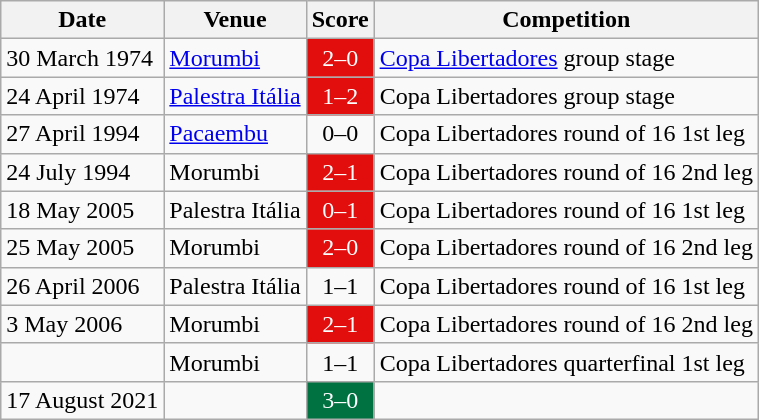<table class="wikitable">
<tr>
<th>Date</th>
<th>Venue</th>
<th>Score</th>
<th>Competition</th>
</tr>
<tr>
<td>30 March 1974</td>
<td><a href='#'>Morumbi</a></td>
<td align="center"style="background:#E20E0E; color:#FFFFFF">2–0</td>
<td><a href='#'>Copa Libertadores</a> group stage</td>
</tr>
<tr>
<td>24 April 1974</td>
<td><a href='#'>Palestra Itália</a></td>
<td align="center"style="background:#E20E0E; color:#FFFFFF">1–2</td>
<td>Copa Libertadores group stage</td>
</tr>
<tr>
<td>27 April 1994</td>
<td><a href='#'>Pacaembu</a></td>
<td align="center">0–0</td>
<td>Copa Libertadores round of 16 1st leg</td>
</tr>
<tr>
<td>24 July 1994</td>
<td>Morumbi</td>
<td align="center"style="background:#E20E0E; color:#FFFFFF">2–1</td>
<td>Copa Libertadores round of 16 2nd leg</td>
</tr>
<tr>
<td>18 May 2005</td>
<td>Palestra Itália</td>
<td align="center"style="background:#E20E0E; color:#FFFFFF">0–1</td>
<td>Copa Libertadores round of 16 1st leg</td>
</tr>
<tr>
<td>25 May 2005</td>
<td>Morumbi</td>
<td align="center"style="background:#E20E0E; color:#FFFFFF">2–0</td>
<td>Copa Libertadores round of 16 2nd leg</td>
</tr>
<tr>
<td>26 April 2006</td>
<td>Palestra Itália</td>
<td align="center">1–1</td>
<td>Copa Libertadores round of 16 1st leg</td>
</tr>
<tr>
<td>3 May 2006</td>
<td>Morumbi</td>
<td align="center"style="background:#E20E0E; color:#FFFFFF">2–1</td>
<td>Copa Libertadores round of 16 2nd leg</td>
</tr>
<tr>
<td></td>
<td>Morumbi</td>
<td align="center">1–1</td>
<td>Copa Libertadores quarterfinal 1st leg</td>
</tr>
<tr>
<td>17 August 2021</td>
<td></td>
<td align="center"style="background:#007141; color:#FFFFFF">3–0</td>
<td></td>
</tr>
</table>
